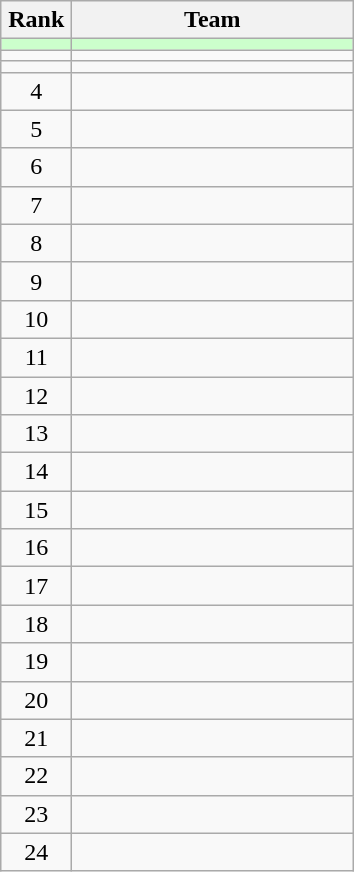<table class="wikitable" style="text-align:center">
<tr>
<th width=40>Rank</th>
<th width=180>Team</th>
</tr>
<tr bgcolor=#ccffcc>
<td></td>
<td style="text-align:left"></td>
</tr>
<tr>
<td></td>
<td style="text-align:left"></td>
</tr>
<tr>
<td></td>
<td style="text-align:left"></td>
</tr>
<tr>
<td>4</td>
<td style="text-align:left"></td>
</tr>
<tr>
<td>5</td>
<td style="text-align:left"></td>
</tr>
<tr>
<td>6</td>
<td style="text-align:left"></td>
</tr>
<tr>
<td>7</td>
<td style="text-align:left"></td>
</tr>
<tr>
<td>8</td>
<td style="text-align:left"></td>
</tr>
<tr>
<td>9</td>
<td style="text-align:left"></td>
</tr>
<tr>
<td>10</td>
<td style="text-align:left"></td>
</tr>
<tr>
<td>11</td>
<td style="text-align:left"></td>
</tr>
<tr>
<td>12</td>
<td style="text-align:left"></td>
</tr>
<tr>
<td>13</td>
<td style="text-align:left"></td>
</tr>
<tr>
<td>14</td>
<td style="text-align:left"></td>
</tr>
<tr>
<td>15</td>
<td style="text-align:left"></td>
</tr>
<tr>
<td>16</td>
<td style="text-align:left"></td>
</tr>
<tr>
<td>17</td>
<td style="text-align:left"></td>
</tr>
<tr>
<td>18</td>
<td style="text-align:left"></td>
</tr>
<tr>
<td>19</td>
<td style="text-align:left"></td>
</tr>
<tr>
<td>20</td>
<td style="text-align:left"></td>
</tr>
<tr>
<td>21</td>
<td style="text-align:left"></td>
</tr>
<tr>
<td>22</td>
<td style="text-align:left"></td>
</tr>
<tr>
<td>23</td>
<td style="text-align:left"></td>
</tr>
<tr>
<td>24</td>
<td style="text-align:left"></td>
</tr>
</table>
